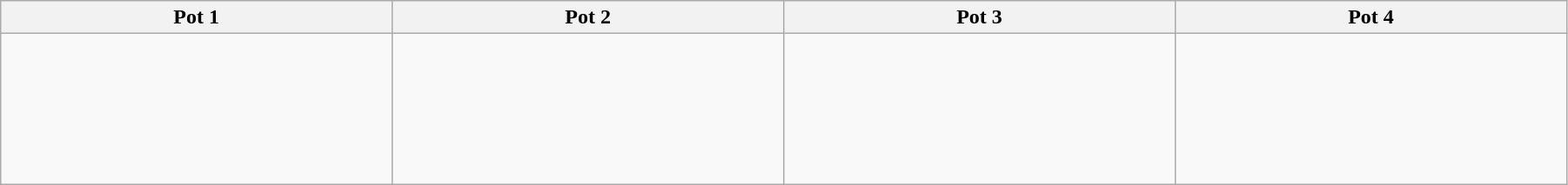<table class="wikitable" style="width:95%;">
<tr>
<th width=25%>Pot 1</th>
<th width=25%>Pot 2</th>
<th width=25%>Pot 3</th>
<th width=25%>Pot 4</th>
</tr>
<tr>
<td valign="top"><br> <br>
<br>
<br>
<br>
<br>
</td>
<td valign="top"><br><br>
<br>
<br>
<br>
<br>
</td>
<td valign="top"><br><br>
<br>
<br>
<br>
<br>
</td>
<td valign="top"><br><br>
<br>
<br>
<br>
<br>
</td>
</tr>
</table>
